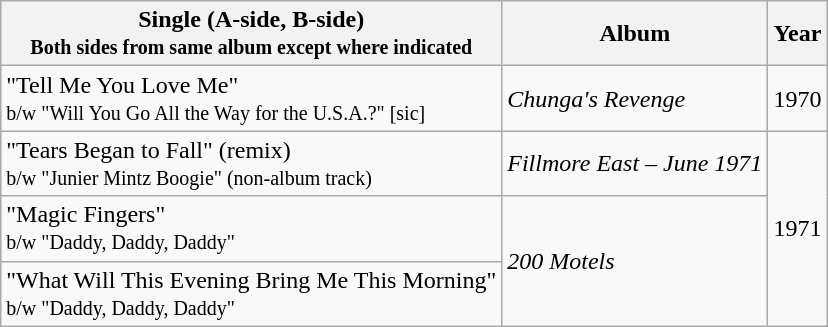<table class="wikitable">
<tr>
<th>Single (A-side, B-side)<br><small>Both sides from same album except where indicated</small></th>
<th>Album</th>
<th>Year</th>
</tr>
<tr>
<td>"Tell Me You Love Me"<br><small>b/w "Will You Go All the Way for the U.S.A.?" [sic]</small></td>
<td><em>Chunga's Revenge</em></td>
<td rowspan="1">1970</td>
</tr>
<tr>
<td>"Tears Began to Fall" (remix)<br><small>b/w "Junier Mintz Boogie" (non-album track)</small></td>
<td><em>Fillmore East – June 1971</em></td>
<td rowspan="3">1971</td>
</tr>
<tr>
<td>"Magic Fingers"<br><small>b/w "Daddy, Daddy, Daddy"</small></td>
<td rowspan="2"><em>200 Motels</em></td>
</tr>
<tr>
<td>"What Will This Evening Bring Me This Morning"<br><small>b/w "Daddy, Daddy, Daddy"</small></td>
</tr>
</table>
